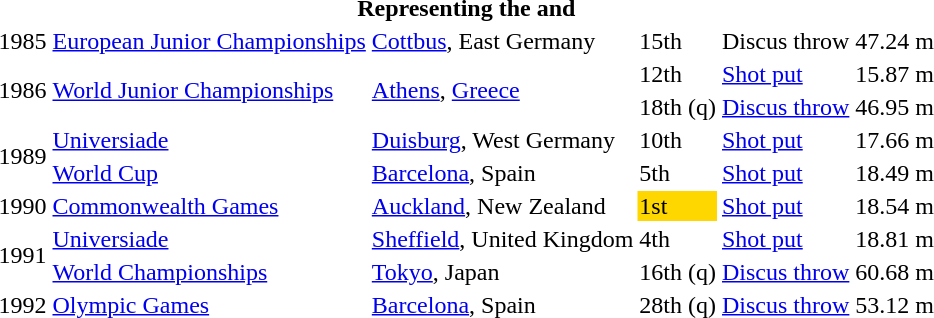<table>
<tr>
<th colspan="6">Representing the  and </th>
</tr>
<tr>
<td>1985</td>
<td><a href='#'>European Junior Championships</a></td>
<td><a href='#'>Cottbus</a>, East Germany</td>
<td>15th</td>
<td>Discus throw</td>
<td>47.24 m</td>
</tr>
<tr>
<td rowspan=2>1986</td>
<td rowspan=2><a href='#'>World Junior Championships</a></td>
<td rowspan=2><a href='#'>Athens</a>, <a href='#'>Greece</a></td>
<td>12th</td>
<td><a href='#'>Shot put</a></td>
<td>15.87 m</td>
</tr>
<tr>
<td>18th (q)</td>
<td><a href='#'>Discus throw</a></td>
<td>46.95 m</td>
</tr>
<tr>
<td rowspan=2>1989</td>
<td><a href='#'>Universiade</a></td>
<td><a href='#'>Duisburg</a>, West Germany</td>
<td>10th</td>
<td><a href='#'>Shot put</a></td>
<td>17.66 m</td>
</tr>
<tr>
<td><a href='#'>World Cup</a></td>
<td><a href='#'>Barcelona</a>, Spain</td>
<td>5th</td>
<td><a href='#'>Shot put</a></td>
<td>18.49 m</td>
</tr>
<tr>
<td>1990</td>
<td><a href='#'>Commonwealth Games</a></td>
<td><a href='#'>Auckland</a>, New Zealand</td>
<td bgcolor=gold>1st</td>
<td><a href='#'>Shot put</a></td>
<td>18.54 m</td>
</tr>
<tr>
<td rowspan=2>1991</td>
<td><a href='#'>Universiade</a></td>
<td><a href='#'>Sheffield</a>, United Kingdom</td>
<td>4th</td>
<td><a href='#'>Shot put</a></td>
<td>18.81 m</td>
</tr>
<tr>
<td><a href='#'>World Championships</a></td>
<td><a href='#'>Tokyo</a>, Japan</td>
<td>16th (q)</td>
<td><a href='#'>Discus throw</a></td>
<td>60.68 m</td>
</tr>
<tr>
<td>1992</td>
<td><a href='#'>Olympic Games</a></td>
<td><a href='#'>Barcelona</a>, Spain</td>
<td>28th (q)</td>
<td><a href='#'>Discus throw</a></td>
<td>53.12 m</td>
</tr>
</table>
